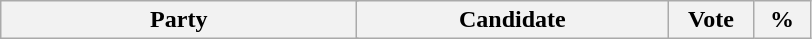<table class="wikitable centre" border="1">
<tr>
<th bgcolor="#DDDDFF" width="230px" colspan="2">Party</th>
<th bgcolor="#DDDDFF" width="200px">Candidate</th>
<th bgcolor="#DDDDFF" width="50px">Vote</th>
<th bgcolor="#DDDDFF" width="30px">%<br>

 
 
</th>
</tr>
</table>
